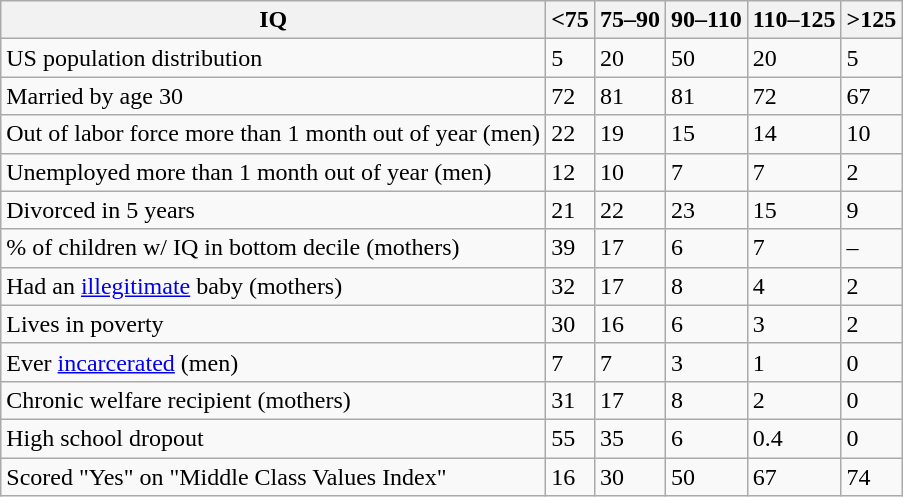<table class="wikitable">
<tr>
<th>IQ</th>
<th><75</th>
<th>75–90</th>
<th>90–110</th>
<th>110–125</th>
<th>>125</th>
</tr>
<tr>
<td>US population distribution</td>
<td>5</td>
<td>20</td>
<td>50</td>
<td>20</td>
<td>5</td>
</tr>
<tr>
<td>Married by age 30</td>
<td>72</td>
<td>81</td>
<td>81</td>
<td>72</td>
<td>67</td>
</tr>
<tr>
<td>Out of labor force more than 1 month out of year (men)</td>
<td>22</td>
<td>19</td>
<td>15</td>
<td>14</td>
<td>10</td>
</tr>
<tr>
<td>Unemployed more than 1 month out of year (men)</td>
<td>12</td>
<td>10</td>
<td>7</td>
<td>7</td>
<td>2</td>
</tr>
<tr>
<td>Divorced in 5 years</td>
<td>21</td>
<td>22</td>
<td>23</td>
<td>15</td>
<td>9</td>
</tr>
<tr>
<td>% of children w/ IQ in bottom decile (mothers)</td>
<td>39</td>
<td>17</td>
<td>6</td>
<td>7</td>
<td>–</td>
</tr>
<tr>
<td>Had an <a href='#'>illegitimate</a> baby (mothers)</td>
<td>32</td>
<td>17</td>
<td>8</td>
<td>4</td>
<td>2</td>
</tr>
<tr>
<td>Lives in poverty</td>
<td>30</td>
<td>16</td>
<td>6</td>
<td>3</td>
<td>2</td>
</tr>
<tr>
<td>Ever <a href='#'>incarcerated</a> (men)</td>
<td>7</td>
<td>7</td>
<td>3</td>
<td>1</td>
<td>0</td>
</tr>
<tr>
<td>Chronic welfare recipient (mothers)</td>
<td>31</td>
<td>17</td>
<td>8</td>
<td>2</td>
<td>0</td>
</tr>
<tr>
<td>High school dropout</td>
<td>55</td>
<td>35</td>
<td>6</td>
<td>0.4</td>
<td>0</td>
</tr>
<tr>
<td>Scored "Yes" on "Middle Class Values Index"</td>
<td>16</td>
<td>30</td>
<td>50</td>
<td>67</td>
<td>74</td>
</tr>
</table>
